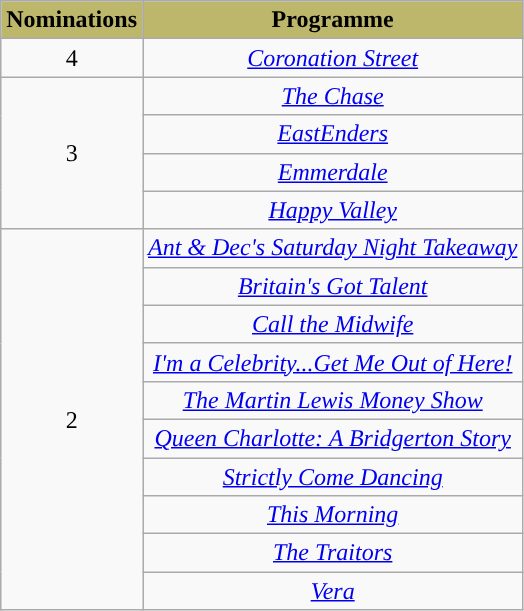<table class="wikitable" style="text-align:center;">
<tr>
<th style="background:#BDB76B;">Nominations</th>
<th style="background:#BDB76B;">Programme</th>
</tr>
<tr>
<td rowspan="1">4</td>
<td><em><a href='#'>Coronation Street</a></em></td>
</tr>
<tr>
<td rowspan="4">3</td>
<td><em><a href='#'>The Chase</a></em></td>
</tr>
<tr>
<td><em><a href='#'>EastEnders</a></em></td>
</tr>
<tr>
<td><em><a href='#'>Emmerdale</a></em></td>
</tr>
<tr>
<td><em><a href='#'>Happy Valley</a></em></td>
</tr>
<tr>
<td rowspan="10">2</td>
<td><em><a href='#'>Ant & Dec's Saturday Night Takeaway</a></em></td>
</tr>
<tr>
<td><em><a href='#'>Britain's Got Talent</a></em></td>
</tr>
<tr>
<td><em><a href='#'>Call the Midwife</a></em></td>
</tr>
<tr>
<td><em><a href='#'>I'm a Celebrity...Get Me Out of Here!</a></em></td>
</tr>
<tr>
<td><em><a href='#'>The Martin Lewis Money Show</a></em></td>
</tr>
<tr>
<td><em><a href='#'>Queen Charlotte: A Bridgerton Story</a></em></td>
</tr>
<tr>
<td><em><a href='#'>Strictly Come Dancing</a></em></td>
</tr>
<tr>
<td><em><a href='#'>This Morning</a></em></td>
</tr>
<tr>
<td><em><a href='#'>The Traitors</a></em></td>
</tr>
<tr>
<td><em><a href='#'>Vera</a></em></td>
</tr>
</table>
